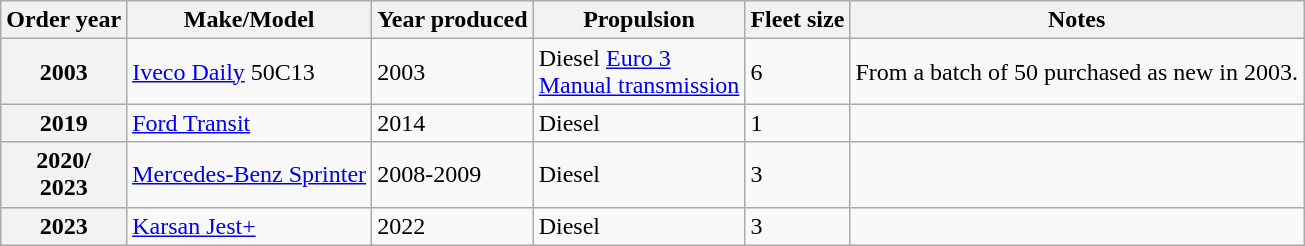<table class="wikitable sortable">
<tr>
<th>Order year</th>
<th>Make/Model</th>
<th>Year produced</th>
<th>Propulsion</th>
<th>Fleet size</th>
<th class="unsortable">Notes</th>
</tr>
<tr>
<th>2003</th>
<td><a href='#'>Iveco Daily</a> 50C13</td>
<td>2003</td>
<td>Diesel <a href='#'>Euro 3</a><br><a href='#'>Manual transmission</a></td>
<td>6</td>
<td>From a batch of 50 purchased as new in 2003.</td>
</tr>
<tr>
<th>2019</th>
<td><a href='#'>Ford Transit</a></td>
<td>2014</td>
<td>Diesel</td>
<td>1</td>
<td></td>
</tr>
<tr>
<th>2020/<br>2023</th>
<td><a href='#'>Mercedes-Benz Sprinter</a></td>
<td>2008-2009</td>
<td>Diesel</td>
<td>3</td>
<td></td>
</tr>
<tr>
<th>2023</th>
<td><a href='#'>Karsan Jest+</a></td>
<td>2022</td>
<td>Diesel</td>
<td>3</td>
<td></td>
</tr>
</table>
